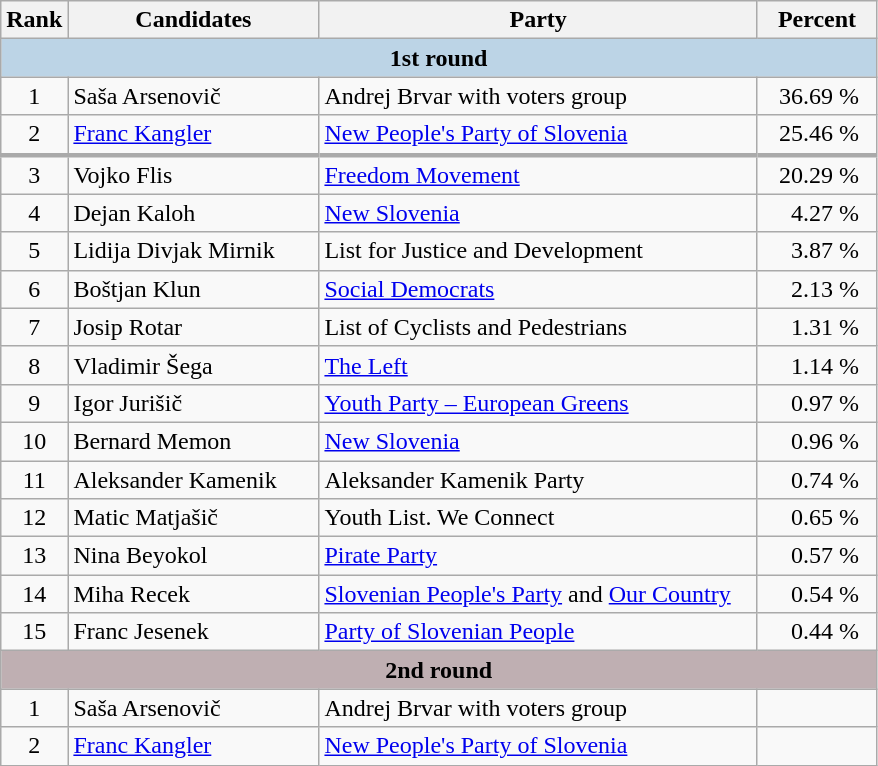<table class="wikitable">
<tr>
<th width=37>Rank</th>
<th width=160>Candidates</th>
<th width=285>Party</th>
<th width=72>Percent</th>
</tr>
<tr>
<td bgcolor=#BCD4E6 colspan=4 align=center><strong>1st round</strong></td>
</tr>
<tr>
<td align=center>1</td>
<td>Saša Arsenovič</td>
<td>Andrej Brvar with voters group</td>
<td align=right>36.69 %  </td>
</tr>
<tr>
<td align=center>2</td>
<td><a href='#'>Franc Kangler</a></td>
<td><a href='#'>New People's Party of Slovenia</a></td>
<td align=right>25.46 %  </td>
</tr>
<tr>
<td style="border-top-width:3px" align=center>3</td>
<td style="border-top-width:3px">Vojko Flis</td>
<td style="border-top-width:3px"><a href='#'>Freedom Movement</a></td>
<td style="border-top-width:3px" align=right>20.29 %  </td>
</tr>
<tr>
<td align=center>4</td>
<td>Dejan Kaloh</td>
<td><a href='#'>New Slovenia</a></td>
<td align=right>4.27 %  </td>
</tr>
<tr>
<td align=center>5</td>
<td>Lidija Divjak Mirnik</td>
<td>List for Justice and Development</td>
<td align=right>3.87 %  </td>
</tr>
<tr>
<td align=center>6</td>
<td>Boštjan Klun</td>
<td><a href='#'>Social Democrats</a></td>
<td align=right>2.13 %  </td>
</tr>
<tr>
<td align=center>7</td>
<td>Josip Rotar</td>
<td>List of Cyclists and Pedestrians</td>
<td align=right>1.31 %  </td>
</tr>
<tr>
<td align=center>8</td>
<td>Vladimir Šega</td>
<td><a href='#'>The Left</a></td>
<td align=right>1.14 %  </td>
</tr>
<tr>
<td align=center>9</td>
<td>Igor Jurišič</td>
<td><a href='#'>Youth Party – European Greens</a></td>
<td align=right>0.97 %  </td>
</tr>
<tr>
<td align=center>10</td>
<td>Bernard Memon</td>
<td><a href='#'>New Slovenia</a></td>
<td align=right>0.96 %  </td>
</tr>
<tr>
<td align=center>11</td>
<td>Aleksander Kamenik</td>
<td>Aleksander Kamenik Party</td>
<td align=right>0.74 %  </td>
</tr>
<tr>
<td align=center>12</td>
<td>Matic Matjašič</td>
<td>Youth List. We Connect</td>
<td align=right>0.65 %  </td>
</tr>
<tr>
<td align=center>13</td>
<td>Nina Beyokol</td>
<td><a href='#'>Pirate Party</a></td>
<td align=right>0.57 %  </td>
</tr>
<tr>
<td align=center>14</td>
<td>Miha Recek</td>
<td><a href='#'>Slovenian People's Party</a> and <a href='#'>Our Country</a></td>
<td align=right>0.54 %  </td>
</tr>
<tr>
<td align=center>15</td>
<td>Franc Jesenek</td>
<td><a href='#'>Party of Slovenian People</a></td>
<td align=right>0.44 %  </td>
</tr>
<tr>
<td bgcolor=#BFAFB2 colspan=4 align=center><strong>2nd round</strong></td>
</tr>
<tr>
<td align=center>1</td>
<td>Saša Arsenovič</td>
<td>Andrej Brvar with voters group</td>
<td></td>
</tr>
<tr>
<td align=center>2</td>
<td><a href='#'>Franc Kangler</a></td>
<td><a href='#'>New People's Party of Slovenia</a></td>
<td></td>
</tr>
</table>
